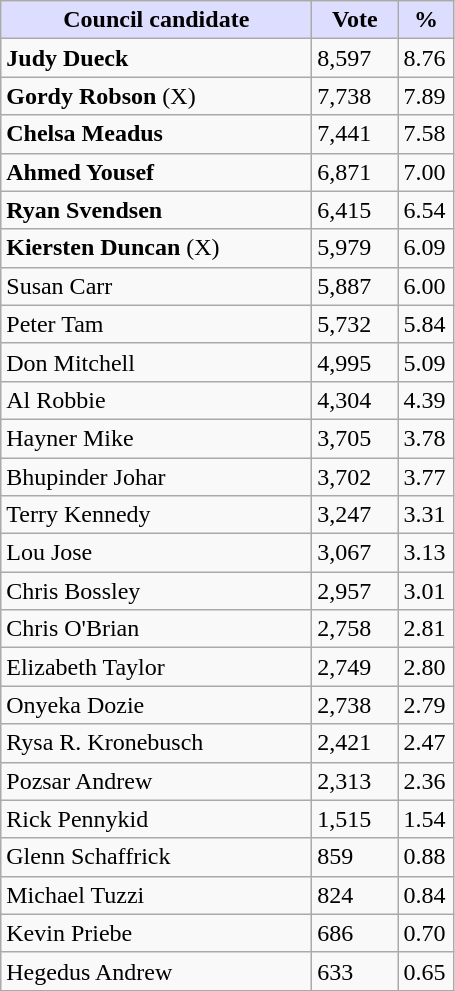<table class="wikitable">
<tr>
<th style="background:#ddf;" width="200px">Council candidate</th>
<th style="background:#ddf;" width="50px">Vote</th>
<th style="background:#ddf;" width="30px">%</th>
</tr>
<tr>
<td><strong>Judy Dueck</strong></td>
<td>8,597</td>
<td>8.76</td>
</tr>
<tr>
<td><strong>Gordy Robson</strong> (X)</td>
<td>7,738</td>
<td>7.89</td>
</tr>
<tr>
<td><strong>Chelsa Meadus</strong></td>
<td>7,441</td>
<td>7.58</td>
</tr>
<tr>
<td><strong>Ahmed Yousef</strong></td>
<td>6,871</td>
<td>7.00</td>
</tr>
<tr>
<td><strong>Ryan Svendsen</strong></td>
<td>6,415</td>
<td>6.54</td>
</tr>
<tr>
<td><strong>Kiersten Duncan</strong> (X)</td>
<td>5,979</td>
<td>6.09</td>
</tr>
<tr>
<td>Susan Carr</td>
<td>5,887</td>
<td>6.00</td>
</tr>
<tr>
<td>Peter Tam</td>
<td>5,732</td>
<td>5.84</td>
</tr>
<tr>
<td>Don Mitchell</td>
<td>4,995</td>
<td>5.09</td>
</tr>
<tr>
<td>Al Robbie</td>
<td>4,304</td>
<td>4.39</td>
</tr>
<tr>
<td>Hayner Mike</td>
<td>3,705</td>
<td>3.78</td>
</tr>
<tr>
<td>Bhupinder Johar</td>
<td>3,702</td>
<td>3.77</td>
</tr>
<tr>
<td>Terry Kennedy</td>
<td>3,247</td>
<td>3.31</td>
</tr>
<tr>
<td>Lou Jose</td>
<td>3,067</td>
<td>3.13</td>
</tr>
<tr>
<td>Chris Bossley</td>
<td>2,957</td>
<td>3.01</td>
</tr>
<tr>
<td>Chris O'Brian</td>
<td>2,758</td>
<td>2.81</td>
</tr>
<tr>
<td>Elizabeth Taylor</td>
<td>2,749</td>
<td>2.80</td>
</tr>
<tr>
<td>Onyeka Dozie</td>
<td>2,738</td>
<td>2.79</td>
</tr>
<tr>
<td>Rysa R. Kronebusch</td>
<td>2,421</td>
<td>2.47</td>
</tr>
<tr>
<td>Pozsar Andrew</td>
<td>2,313</td>
<td>2.36</td>
</tr>
<tr>
<td>Rick Pennykid</td>
<td>1,515</td>
<td>1.54</td>
</tr>
<tr>
<td>Glenn Schaffrick</td>
<td>859</td>
<td>0.88</td>
</tr>
<tr>
<td>Michael Tuzzi</td>
<td>824</td>
<td>0.84</td>
</tr>
<tr>
<td>Kevin Priebe</td>
<td>686</td>
<td>0.70</td>
</tr>
<tr>
<td>Hegedus Andrew</td>
<td>633</td>
<td>0.65</td>
</tr>
</table>
